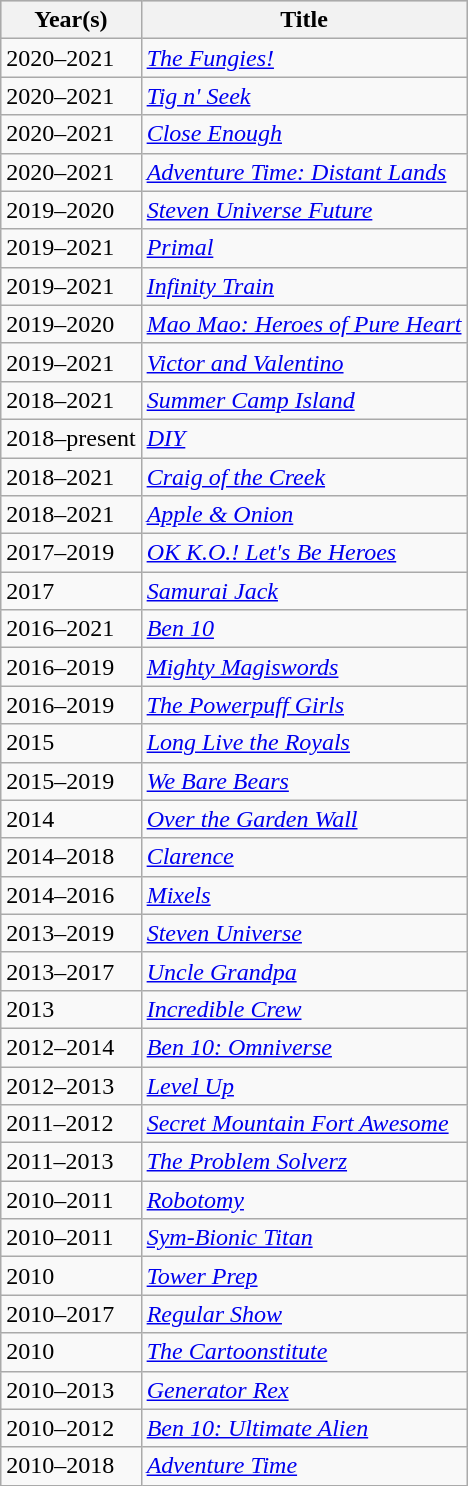<table class="wikitable">
<tr style="background:#CCC; text-align:center;">
<th>Year(s)</th>
<th>Title</th>
</tr>
<tr>
<td>2020–2021</td>
<td><em><a href='#'>The Fungies!</a></em></td>
</tr>
<tr>
<td>2020–2021</td>
<td><em><a href='#'>Tig n' Seek</a></em></td>
</tr>
<tr>
<td>2020–2021</td>
<td><em><a href='#'>Close Enough</a></em></td>
</tr>
<tr>
<td>2020–2021</td>
<td><em><a href='#'>Adventure Time: Distant Lands</a></em></td>
</tr>
<tr>
<td>2019–2020</td>
<td><em><a href='#'>Steven Universe Future</a></em></td>
</tr>
<tr>
<td>2019–2021</td>
<td><em><a href='#'>Primal</a></em></td>
</tr>
<tr>
<td>2019–2021</td>
<td><em><a href='#'>Infinity Train</a></em></td>
</tr>
<tr>
<td>2019–2020</td>
<td><em><a href='#'>Mao Mao: Heroes of Pure Heart</a></em></td>
</tr>
<tr>
<td>2019–2021</td>
<td><em><a href='#'>Victor and Valentino</a></em></td>
</tr>
<tr>
<td>2018–2021</td>
<td><em><a href='#'>Summer Camp Island</a></em></td>
</tr>
<tr>
<td>2018–present</td>
<td><em><a href='#'>DIY</a></em></td>
</tr>
<tr>
<td>2018–2021</td>
<td><em><a href='#'>Craig of the Creek</a></em></td>
</tr>
<tr>
<td>2018–2021</td>
<td><em><a href='#'>Apple & Onion</a></em></td>
</tr>
<tr>
<td>2017–2019</td>
<td><em><a href='#'>OK K.O.! Let's Be Heroes</a></em></td>
</tr>
<tr>
<td>2017</td>
<td><em><a href='#'>Samurai Jack</a></em></td>
</tr>
<tr>
<td>2016–2021</td>
<td><em><a href='#'>Ben 10</a></em></td>
</tr>
<tr>
<td>2016–2019</td>
<td><em><a href='#'>Mighty Magiswords</a></em></td>
</tr>
<tr>
<td>2016–2019</td>
<td><em><a href='#'>The Powerpuff Girls</a></em></td>
</tr>
<tr>
<td>2015</td>
<td><em><a href='#'>Long Live the Royals</a></em></td>
</tr>
<tr>
<td>2015–2019</td>
<td><em><a href='#'>We Bare Bears</a></em></td>
</tr>
<tr>
<td>2014</td>
<td><em><a href='#'>Over the Garden Wall</a></em></td>
</tr>
<tr>
<td>2014–2018</td>
<td><em><a href='#'>Clarence</a></em></td>
</tr>
<tr>
<td>2014–2016</td>
<td><em><a href='#'>Mixels</a></em></td>
</tr>
<tr>
<td>2013–2019</td>
<td><em><a href='#'>Steven Universe</a></em></td>
</tr>
<tr>
<td>2013–2017</td>
<td><em><a href='#'>Uncle Grandpa</a></em></td>
</tr>
<tr>
<td>2013</td>
<td><em><a href='#'>Incredible Crew</a></em></td>
</tr>
<tr>
<td>2012–2014</td>
<td><em><a href='#'>Ben 10: Omniverse</a></em></td>
</tr>
<tr>
<td>2012–2013</td>
<td><em><a href='#'>Level Up</a></em></td>
</tr>
<tr>
<td>2011–2012</td>
<td><em><a href='#'>Secret Mountain Fort Awesome</a></em></td>
</tr>
<tr>
<td>2011–2013</td>
<td><em><a href='#'>The Problem Solverz</a></em></td>
</tr>
<tr>
<td>2010–2011</td>
<td><em><a href='#'>Robotomy</a></em></td>
</tr>
<tr>
<td>2010–2011</td>
<td><em><a href='#'>Sym-Bionic Titan</a></em></td>
</tr>
<tr>
<td>2010</td>
<td><em><a href='#'>Tower Prep</a></em></td>
</tr>
<tr>
<td>2010–2017</td>
<td><em><a href='#'>Regular Show</a></em></td>
</tr>
<tr>
<td>2010</td>
<td><em><a href='#'>The Cartoonstitute</a></em></td>
</tr>
<tr>
<td>2010–2013</td>
<td><em><a href='#'>Generator Rex</a></em></td>
</tr>
<tr>
<td>2010–2012</td>
<td><em><a href='#'>Ben 10: Ultimate Alien</a></em></td>
</tr>
<tr>
<td>2010–2018</td>
<td><em><a href='#'>Adventure Time</a></em></td>
</tr>
</table>
